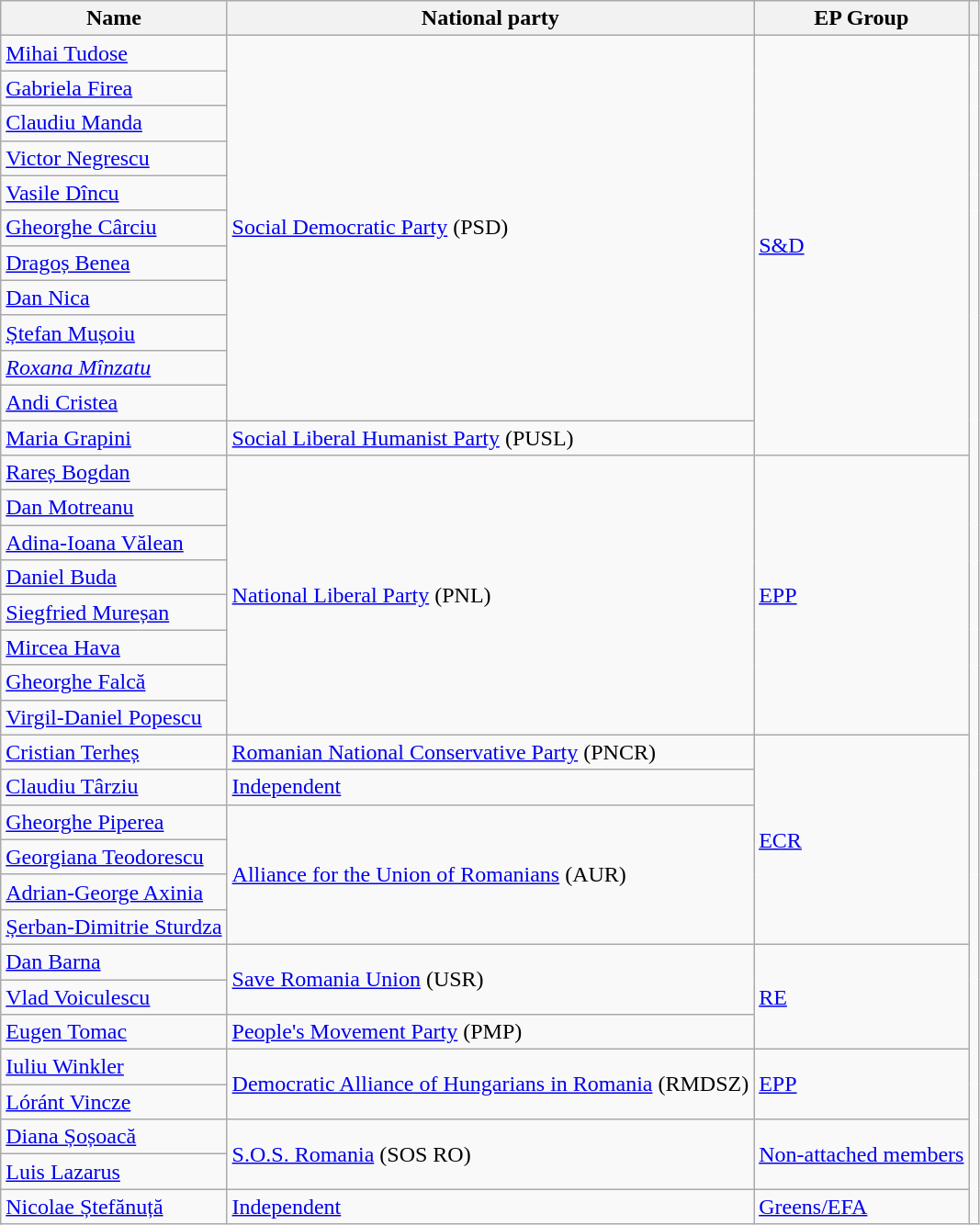<table class="sortable wikitable">
<tr>
<th>Name</th>
<th>National party</th>
<th>EP Group</th>
<th></th>
</tr>
<tr>
<td><a href='#'>Mihai Tudose</a></td>
<td rowspan="11"> <a href='#'>Social Democratic Party</a> (PSD)</td>
<td rowspan="12"> <a href='#'>S&D</a></td>
<td rowspan="34"></td>
</tr>
<tr>
<td><a href='#'>Gabriela Firea</a></td>
</tr>
<tr>
<td><a href='#'>Claudiu Manda</a></td>
</tr>
<tr>
<td><a href='#'>Victor Negrescu</a></td>
</tr>
<tr>
<td><a href='#'>Vasile Dîncu</a></td>
</tr>
<tr>
<td><a href='#'>Gheorghe Cârciu</a></td>
</tr>
<tr>
<td><a href='#'>Dragoș Benea</a></td>
</tr>
<tr>
<td><a href='#'>Dan Nica</a></td>
</tr>
<tr>
<td><a href='#'>Ștefan Mușoiu</a></td>
</tr>
<tr>
<td><em><a href='#'>Roxana Mînzatu</a></em></td>
</tr>
<tr>
<td><a href='#'>Andi Cristea</a></td>
</tr>
<tr>
<td><a href='#'>Maria Grapini</a></td>
<td> <a href='#'>Social Liberal Humanist Party</a> (PUSL)</td>
</tr>
<tr>
<td><a href='#'>Rareș Bogdan</a></td>
<td rowspan="8"> <a href='#'>National Liberal Party</a> (PNL)</td>
<td rowspan="8"> <a href='#'>EPP</a></td>
</tr>
<tr>
<td><a href='#'>Dan Motreanu</a></td>
</tr>
<tr>
<td><a href='#'>Adina-Ioana Vălean</a></td>
</tr>
<tr>
<td><a href='#'>Daniel Buda</a></td>
</tr>
<tr>
<td><a href='#'>Siegfried Mureșan</a></td>
</tr>
<tr>
<td><a href='#'>Mircea Hava</a></td>
</tr>
<tr>
<td><a href='#'>Gheorghe Falcă</a></td>
</tr>
<tr>
<td><a href='#'>Virgil-Daniel Popescu</a></td>
</tr>
<tr>
<td><a href='#'>Cristian Terheș</a></td>
<td> <a href='#'>Romanian National Conservative Party</a> (PNCR)</td>
<td rowspan="6"> <a href='#'>ECR</a></td>
</tr>
<tr>
<td><a href='#'>Claudiu Târziu</a></td>
<td> <a href='#'>Independent</a></td>
</tr>
<tr>
<td><a href='#'>Gheorghe Piperea</a></td>
<td rowspan="4"> <a href='#'>Alliance for the Union of Romanians</a> (AUR)</td>
</tr>
<tr>
<td><a href='#'>Georgiana Teodorescu</a></td>
</tr>
<tr>
<td><a href='#'>Adrian-George Axinia</a></td>
</tr>
<tr>
<td><a href='#'>Șerban-Dimitrie Sturdza</a></td>
</tr>
<tr>
<td><a href='#'>Dan Barna</a></td>
<td rowspan="2"> <a href='#'>Save Romania Union</a> (USR)</td>
<td rowspan="3"> <a href='#'>RE</a></td>
</tr>
<tr>
<td><a href='#'>Vlad Voiculescu</a></td>
</tr>
<tr>
<td><a href='#'>Eugen Tomac</a></td>
<td> <a href='#'>People's Movement Party</a> (PMP)</td>
</tr>
<tr>
<td><a href='#'>Iuliu Winkler</a></td>
<td rowspan="2"> <a href='#'>Democratic Alliance of Hungarians in Romania</a> (RMDSZ)</td>
<td rowspan="2"> <a href='#'>EPP</a></td>
</tr>
<tr>
<td><a href='#'>Lóránt Vincze</a></td>
</tr>
<tr>
<td><a href='#'>Diana Șoșoacă</a></td>
<td rowspan="2"> <a href='#'>S.O.S. Romania</a> (SOS RO)</td>
<td rowspan="2"><a href='#'>Non-attached members</a></td>
</tr>
<tr>
<td><a href='#'>Luis Lazarus</a></td>
</tr>
<tr>
<td><a href='#'>Nicolae Ștefănuță</a></td>
<td> <a href='#'>Independent</a></td>
<td> <a href='#'>Greens/EFA</a></td>
</tr>
</table>
